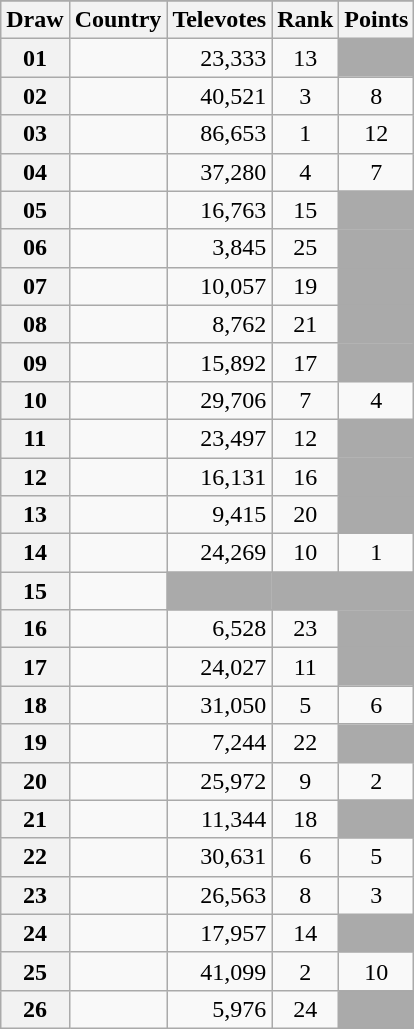<table class="sortable wikitable plainrowheaders" style="text-align:center;">
<tr>
</tr>
<tr>
<th scope="col">Draw</th>
<th scope="col">Country</th>
<th scope="col">Televotes</th>
<th scope="col">Rank</th>
<th scope="col">Points</th>
</tr>
<tr>
<th scope="row" style="text-align:center;">01</th>
<td align="left"></td>
<td align="right">23,333</td>
<td>13</td>
<td style="text-align:left; background:#AAAAAA;"></td>
</tr>
<tr>
<th scope="row" style="text-align:center;">02</th>
<td align="left"></td>
<td align="right">40,521</td>
<td>3</td>
<td>8</td>
</tr>
<tr>
<th scope="row" style="text-align:center;">03</th>
<td align="left"></td>
<td align="right">86,653</td>
<td>1</td>
<td>12</td>
</tr>
<tr>
<th scope="row" style="text-align:center;">04</th>
<td align="left"></td>
<td align="right">37,280</td>
<td>4</td>
<td>7</td>
</tr>
<tr>
<th scope="row" style="text-align:center;">05</th>
<td align="left"></td>
<td align="right">16,763</td>
<td>15</td>
<td style="text-align:left; background:#AAAAAA;"></td>
</tr>
<tr>
<th scope="row" style="text-align:center;">06</th>
<td align="left"></td>
<td align="right">3,845</td>
<td>25</td>
<td style="text-align:left; background:#AAAAAA;"></td>
</tr>
<tr>
<th scope="row" style="text-align:center;">07</th>
<td align="left"></td>
<td align="right">10,057</td>
<td>19</td>
<td style="text-align:left; background:#AAAAAA;"></td>
</tr>
<tr>
<th scope="row" style="text-align:center;">08</th>
<td align="left"></td>
<td align="right">8,762</td>
<td>21</td>
<td style="text-align:left; background:#AAAAAA;"></td>
</tr>
<tr>
<th scope="row" style="text-align:center;">09</th>
<td align="left"></td>
<td align="right">15,892</td>
<td>17</td>
<td style="text-align:left; background:#AAAAAA;"></td>
</tr>
<tr>
<th scope="row" style="text-align:center;">10</th>
<td align="left"></td>
<td align="right">29,706</td>
<td>7</td>
<td>4</td>
</tr>
<tr>
<th scope="row" style="text-align:center;">11</th>
<td align="left"></td>
<td align="right">23,497</td>
<td>12</td>
<td style="text-align:left; background:#AAAAAA;"></td>
</tr>
<tr>
<th scope="row" style="text-align:center;">12</th>
<td align="left"></td>
<td align="right">16,131</td>
<td>16</td>
<td style="text-align:left; background:#AAAAAA;"></td>
</tr>
<tr>
<th scope="row" style="text-align:center;">13</th>
<td align="left"></td>
<td align="right">9,415</td>
<td>20</td>
<td style="text-align:left; background:#AAAAAA;"></td>
</tr>
<tr>
<th scope="row" style="text-align:center;">14</th>
<td align="left"></td>
<td align="right">24,269</td>
<td>10</td>
<td>1</td>
</tr>
<tr class="sortbottom">
<th scope="row" style="text-align:center;">15</th>
<td align="left"></td>
<td style="text-align:left; background:#AAAAAA;"></td>
<td style="text-align:left; background:#AAAAAA;"></td>
<td style="text-align:left; background:#AAAAAA;"></td>
</tr>
<tr>
<th scope="row" style="text-align:center;">16</th>
<td align="left"></td>
<td align="right">6,528</td>
<td>23</td>
<td style="text-align:left; background:#AAAAAA;"></td>
</tr>
<tr>
<th scope="row" style="text-align:center;">17</th>
<td align="left"></td>
<td align="right">24,027</td>
<td>11</td>
<td style="text-align:left; background:#AAAAAA;"></td>
</tr>
<tr>
<th scope="row" style="text-align:center;">18</th>
<td align="left"></td>
<td align="right">31,050</td>
<td>5</td>
<td>6</td>
</tr>
<tr>
<th scope="row" style="text-align:center;">19</th>
<td align="left"></td>
<td align="right">7,244</td>
<td>22</td>
<td style="text-align:left; background:#AAAAAA;"></td>
</tr>
<tr>
<th scope="row" style="text-align:center;">20</th>
<td align="left"></td>
<td align="right">25,972</td>
<td>9</td>
<td>2</td>
</tr>
<tr>
<th scope="row" style="text-align:center;">21</th>
<td align="left"></td>
<td align="right">11,344</td>
<td>18</td>
<td style="text-align:left; background:#AAAAAA;"></td>
</tr>
<tr>
<th scope="row" style="text-align:center;">22</th>
<td align="left"></td>
<td align="right">30,631</td>
<td>6</td>
<td>5</td>
</tr>
<tr>
<th scope="row" style="text-align:center;">23</th>
<td align="left"></td>
<td align="right">26,563</td>
<td>8</td>
<td>3</td>
</tr>
<tr>
<th scope="row" style="text-align:center;">24</th>
<td align="left"></td>
<td align="right">17,957</td>
<td>14</td>
<td style="text-align:left; background:#AAAAAA;"></td>
</tr>
<tr>
<th scope="row" style="text-align:center;">25</th>
<td align="left"></td>
<td align="right">41,099</td>
<td>2</td>
<td>10</td>
</tr>
<tr>
<th scope="row" style="text-align:center;">26</th>
<td align="left"></td>
<td align="right">5,976</td>
<td>24</td>
<td style="text-align:left; background:#AAAAAA;"></td>
</tr>
</table>
